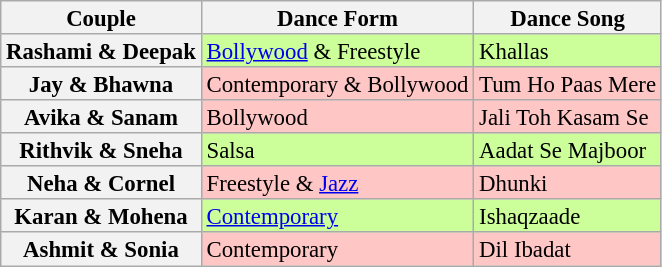<table class="wikitable" style="text-align:left; font-size:95%; line-height:15px;">
<tr>
<th>Couple</th>
<th>Dance Form</th>
<th>Dance Song</th>
</tr>
<tr>
<th>Rashami & Deepak</th>
<td style="background:#cf9;"><a href='#'>Bollywood</a> & Freestyle</td>
<td style="background:#cf9;">Khallas</td>
</tr>
<tr>
<th>Jay & Bhawna</th>
<td style="background:#ffc6c6;">Contemporary & Bollywood</td>
<td style="background:#ffc6c6;">Tum Ho Paas Mere</td>
</tr>
<tr>
<th>Avika & Sanam</th>
<td style="background:#ffc6c6;">Bollywood</td>
<td style="background:#ffc6c6;">Jali Toh Kasam Se</td>
</tr>
<tr>
<th>Rithvik & Sneha</th>
<td style="background:#cf9;">Salsa</td>
<td style="background:#cf9;">Aadat Se Majboor</td>
</tr>
<tr>
<th>Neha & Cornel</th>
<td style="background:#ffc6c6;">Freestyle & <a href='#'>Jazz</a></td>
<td style="background:#ffc6c6;">Dhunki</td>
</tr>
<tr>
<th>Karan & Mohena</th>
<td style="background:#cf9;"><a href='#'>Contemporary</a></td>
<td style="background:#cf9;">Ishaqzaade</td>
</tr>
<tr>
<th>Ashmit & Sonia</th>
<td style="background:#ffc6c6;">Contemporary</td>
<td style="background:#ffc6c6;">Dil Ibadat</td>
</tr>
</table>
